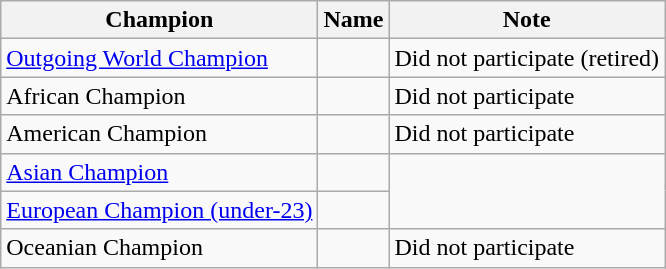<table class="wikitable">
<tr>
<th>Champion</th>
<th>Name</th>
<th>Note</th>
</tr>
<tr>
<td><a href='#'>Outgoing World Champion</a></td>
<td></td>
<td>Did not participate (retired)</td>
</tr>
<tr>
<td>African Champion</td>
<td></td>
<td>Did not participate</td>
</tr>
<tr>
<td>American Champion</td>
<td></td>
<td>Did not participate</td>
</tr>
<tr>
<td><a href='#'>Asian Champion</a></td>
<td></td>
</tr>
<tr>
<td><a href='#'>European Champion (under-23)</a></td>
<td></td>
</tr>
<tr>
<td>Oceanian Champion</td>
<td></td>
<td>Did not participate</td>
</tr>
</table>
